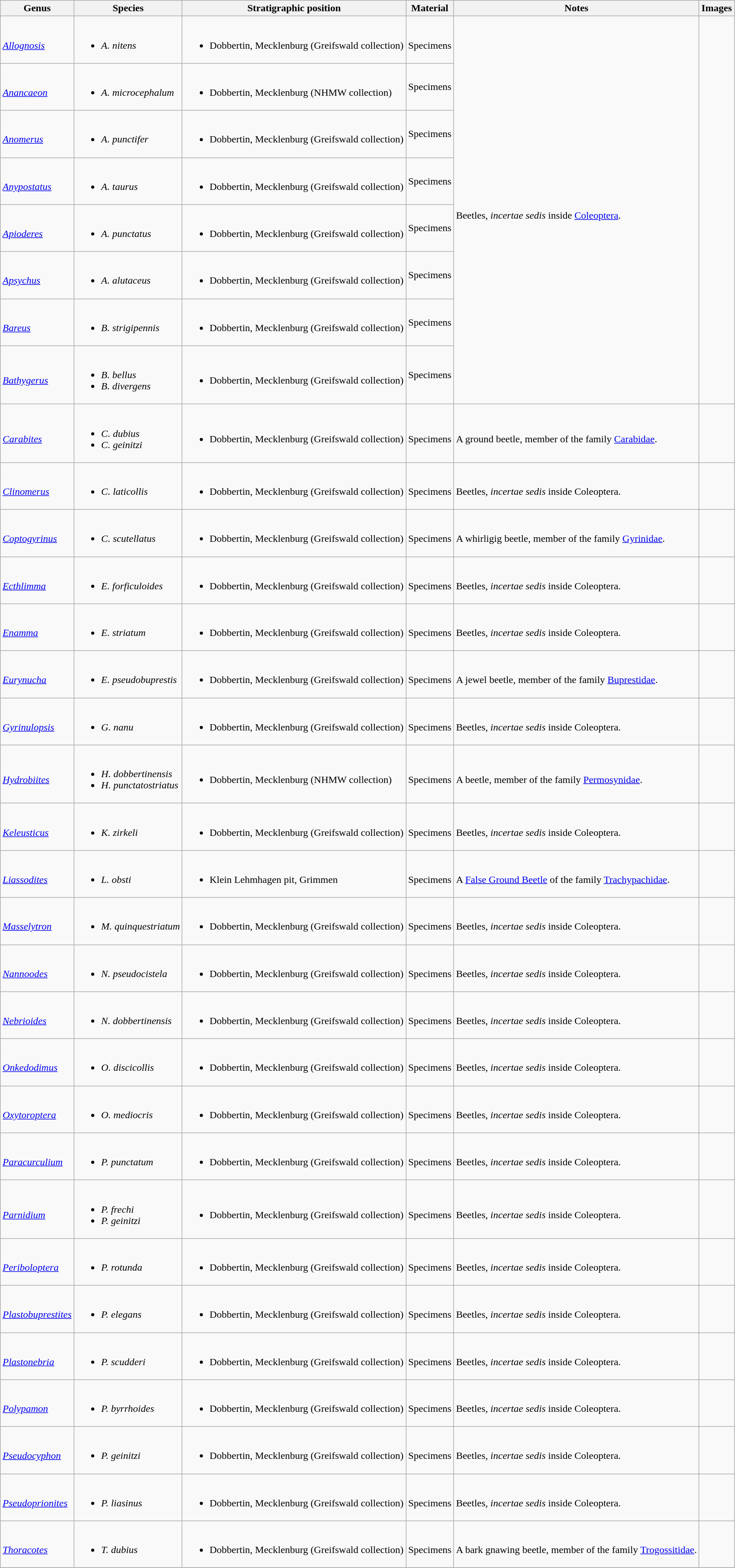<table class = "wikitable">
<tr>
<th>Genus</th>
<th>Species</th>
<th>Stratigraphic position</th>
<th>Material</th>
<th>Notes</th>
<th>Images</th>
</tr>
<tr>
<td><br><em><a href='#'>Allognosis</a></em></td>
<td><br><ul><li><em>A. nitens</em></li></ul></td>
<td><br><ul><li>Dobbertin, Mecklenburg (Greifswald collection)</li></ul></td>
<td><br>Specimens</td>
<td rowspan="8"><br>Beetles, <em>incertae sedis</em> inside <a href='#'>Coleoptera</a>.</td>
<td rowspan="8"></td>
</tr>
<tr>
<td><br><em><a href='#'>Anancaeon</a></em></td>
<td><br><ul><li><em>A. microcephalum</em></li></ul></td>
<td><br><ul><li>Dobbertin, Mecklenburg (NHMW collection)</li></ul></td>
<td>Specimens</td>
</tr>
<tr>
<td><br><em><a href='#'>Anomerus</a></em></td>
<td><br><ul><li><em>A. punctifer</em></li></ul></td>
<td><br><ul><li>Dobbertin, Mecklenburg (Greifswald collection)</li></ul></td>
<td>Specimens</td>
</tr>
<tr>
<td><br><em><a href='#'>Anypostatus</a></em></td>
<td><br><ul><li><em>A. taurus</em></li></ul></td>
<td><br><ul><li>Dobbertin, Mecklenburg (Greifswald collection)</li></ul></td>
<td>Specimens</td>
</tr>
<tr>
<td><br><em><a href='#'>Apioderes</a></em></td>
<td><br><ul><li><em>A. punctatus</em></li></ul></td>
<td><br><ul><li>Dobbertin, Mecklenburg (Greifswald collection)</li></ul></td>
<td>Specimens</td>
</tr>
<tr>
<td><br><em><a href='#'>Apsychus</a></em></td>
<td><br><ul><li><em>A. alutaceus</em></li></ul></td>
<td><br><ul><li>Dobbertin, Mecklenburg (Greifswald collection)</li></ul></td>
<td>Specimens</td>
</tr>
<tr>
<td><br><em><a href='#'>Bareus</a></em></td>
<td><br><ul><li><em>B. strigipennis</em></li></ul></td>
<td><br><ul><li>Dobbertin, Mecklenburg (Greifswald collection)</li></ul></td>
<td>Specimens</td>
</tr>
<tr>
<td><br><em><a href='#'>Bathygerus</a></em></td>
<td><br><ul><li><em>B. bellus</em></li><li><em>B. divergens</em></li></ul></td>
<td><br><ul><li>Dobbertin, Mecklenburg (Greifswald collection)</li></ul></td>
<td>Specimens</td>
</tr>
<tr>
<td><br><em><a href='#'>Carabites</a></em></td>
<td><br><ul><li><em>C. dubius</em></li><li><em>C. geinitzi</em></li></ul></td>
<td><br><ul><li>Dobbertin, Mecklenburg (Greifswald collection)</li></ul></td>
<td><br>Specimens</td>
<td><br>A ground beetle, member of the family <a href='#'>Carabidae</a>.</td>
<td><br></td>
</tr>
<tr>
<td><br><em><a href='#'>Clinomerus</a></em></td>
<td><br><ul><li><em>C. laticollis</em></li></ul></td>
<td><br><ul><li>Dobbertin, Mecklenburg (Greifswald collection)</li></ul></td>
<td><br>Specimens</td>
<td><br>Beetles, <em>incertae sedis</em> inside Coleoptera.</td>
<td></td>
</tr>
<tr>
<td><br><em><a href='#'>Coptogyrinus</a></em></td>
<td><br><ul><li><em>C. scutellatus</em></li></ul></td>
<td><br><ul><li>Dobbertin, Mecklenburg (Greifswald collection)</li></ul></td>
<td><br>Specimens</td>
<td><br>A whirligig beetle, member of the family <a href='#'>Gyrinidae</a>.</td>
<td><br></td>
</tr>
<tr>
<td><br><em><a href='#'>Ecthlimma</a></em></td>
<td><br><ul><li><em>E. forficuloides</em></li></ul></td>
<td><br><ul><li>Dobbertin, Mecklenburg (Greifswald collection)</li></ul></td>
<td><br>Specimens</td>
<td><br>Beetles, <em>incertae sedis</em> inside Coleoptera.</td>
<td></td>
</tr>
<tr>
<td><br><em><a href='#'>Enamma</a></em></td>
<td><br><ul><li><em>E. striatum</em></li></ul></td>
<td><br><ul><li>Dobbertin, Mecklenburg (Greifswald collection)</li></ul></td>
<td><br>Specimens</td>
<td><br>Beetles, <em>incertae sedis</em> inside Coleoptera.</td>
<td></td>
</tr>
<tr>
<td><br><em><a href='#'>Eurynucha</a></em></td>
<td><br><ul><li><em>E. pseudobuprestis</em></li></ul></td>
<td><br><ul><li>Dobbertin, Mecklenburg (Greifswald collection)</li></ul></td>
<td><br>Specimens</td>
<td><br>A jewel beetle, member of the family <a href='#'>Buprestidae</a>.</td>
<td><br></td>
</tr>
<tr>
<td><br><em><a href='#'>Gyrinulopsis</a></em></td>
<td><br><ul><li><em>G. nanu</em></li></ul></td>
<td><br><ul><li>Dobbertin, Mecklenburg (Greifswald collection)</li></ul></td>
<td><br>Specimens</td>
<td><br>Beetles, <em>incertae sedis</em> inside Coleoptera.</td>
<td></td>
</tr>
<tr>
<td><br><em><a href='#'>Hydrobiites</a></em></td>
<td><br><ul><li><em>H. dobbertinensis</em></li><li><em>H. punctatostriatus</em></li></ul></td>
<td><br><ul><li>Dobbertin, Mecklenburg (NHMW collection)</li></ul></td>
<td><br>Specimens</td>
<td><br>A beetle, member of the family <a href='#'>Permosynidae</a>.</td>
<td></td>
</tr>
<tr>
<td><br><em><a href='#'>Keleusticus</a></em></td>
<td><br><ul><li><em>K. zirkeli</em></li></ul></td>
<td><br><ul><li>Dobbertin, Mecklenburg (Greifswald collection)</li></ul></td>
<td><br>Specimens</td>
<td><br>Beetles, <em>incertae sedis</em> inside Coleoptera.</td>
<td></td>
</tr>
<tr>
<td><br><em><a href='#'>Liassodites</a></em></td>
<td><br><ul><li><em>L. obsti</em></li></ul></td>
<td><br><ul><li>Klein Lehmhagen pit, Grimmen</li></ul></td>
<td><br>Specimens</td>
<td><br>A <a href='#'>False Ground Beetle</a> of the family <a href='#'>Trachypachidae</a>.</td>
<td><br></td>
</tr>
<tr>
<td><br><em><a href='#'>Masselytron</a></em></td>
<td><br><ul><li><em>M. quinquestriatum</em></li></ul></td>
<td><br><ul><li>Dobbertin, Mecklenburg (Greifswald collection)</li></ul></td>
<td><br>Specimens</td>
<td><br>Beetles, <em>incertae sedis</em> inside Coleoptera.</td>
<td></td>
</tr>
<tr>
<td><br><em><a href='#'>Nannoodes</a></em></td>
<td><br><ul><li><em>N. pseudocistela</em></li></ul></td>
<td><br><ul><li>Dobbertin, Mecklenburg (Greifswald collection)</li></ul></td>
<td><br>Specimens</td>
<td><br>Beetles, <em>incertae sedis</em> inside Coleoptera.</td>
<td></td>
</tr>
<tr>
<td><br><em><a href='#'>Nebrioides</a></em></td>
<td><br><ul><li><em>N. dobbertinensis</em></li></ul></td>
<td><br><ul><li>Dobbertin, Mecklenburg (Greifswald collection)</li></ul></td>
<td><br>Specimens</td>
<td><br>Beetles, <em>incertae sedis</em> inside Coleoptera.</td>
<td></td>
</tr>
<tr>
<td><br><em><a href='#'>Onkedodimus</a></em></td>
<td><br><ul><li><em>O. discicollis</em></li></ul></td>
<td><br><ul><li>Dobbertin, Mecklenburg (Greifswald collection)</li></ul></td>
<td><br>Specimens</td>
<td><br>Beetles, <em>incertae sedis</em> inside Coleoptera.</td>
<td></td>
</tr>
<tr>
<td><br><em><a href='#'>Oxytoroptera</a></em></td>
<td><br><ul><li><em>O. mediocris</em></li></ul></td>
<td><br><ul><li>Dobbertin, Mecklenburg (Greifswald collection)</li></ul></td>
<td><br>Specimens</td>
<td><br>Beetles, <em>incertae sedis</em> inside Coleoptera.</td>
<td></td>
</tr>
<tr>
<td><br><em><a href='#'>Paracurculium</a></em></td>
<td><br><ul><li><em>P. punctatum</em></li></ul></td>
<td><br><ul><li>Dobbertin, Mecklenburg (Greifswald collection)</li></ul></td>
<td><br>Specimens</td>
<td><br>Beetles, <em>incertae sedis</em> inside Coleoptera.</td>
<td></td>
</tr>
<tr>
<td><br><em><a href='#'>Parnidium</a></em></td>
<td><br><ul><li><em>P. frechi</em></li><li><em>P. geinitzi</em></li></ul></td>
<td><br><ul><li>Dobbertin, Mecklenburg (Greifswald collection)</li></ul></td>
<td><br>Specimens</td>
<td><br>Beetles, <em>incertae sedis</em> inside Coleoptera.</td>
<td></td>
</tr>
<tr>
<td><br><em><a href='#'>Periboloptera</a></em></td>
<td><br><ul><li><em>P. rotunda</em></li></ul></td>
<td><br><ul><li>Dobbertin, Mecklenburg (Greifswald collection)</li></ul></td>
<td><br>Specimens</td>
<td><br>Beetles, <em>incertae sedis</em> inside Coleoptera.</td>
<td></td>
</tr>
<tr>
<td><br><em><a href='#'>Plastobuprestites</a></em></td>
<td><br><ul><li><em>P. elegans</em></li></ul></td>
<td><br><ul><li>Dobbertin, Mecklenburg (Greifswald collection)</li></ul></td>
<td><br>Specimens</td>
<td><br>Beetles, <em>incertae sedis</em> inside Coleoptera.</td>
<td></td>
</tr>
<tr>
<td><br><em><a href='#'>Plastonebria</a></em></td>
<td><br><ul><li><em>P. scudderi</em></li></ul></td>
<td><br><ul><li>Dobbertin, Mecklenburg (Greifswald collection)</li></ul></td>
<td><br>Specimens</td>
<td><br>Beetles, <em>incertae sedis</em> inside Coleoptera.</td>
<td></td>
</tr>
<tr>
<td><br><em><a href='#'>Polypamon</a></em></td>
<td><br><ul><li><em>P. byrrhoides</em></li></ul></td>
<td><br><ul><li>Dobbertin, Mecklenburg (Greifswald collection)</li></ul></td>
<td><br>Specimens</td>
<td><br>Beetles, <em>incertae sedis</em> inside Coleoptera.</td>
<td></td>
</tr>
<tr>
<td><br><em><a href='#'>Pseudocyphon</a></em></td>
<td><br><ul><li><em>P. geinitzi</em></li></ul></td>
<td><br><ul><li>Dobbertin, Mecklenburg (Greifswald collection)</li></ul></td>
<td><br>Specimens</td>
<td><br>Beetles, <em>incertae sedis</em> inside Coleoptera.</td>
<td></td>
</tr>
<tr>
<td><br><em><a href='#'>Pseudoprionites</a></em></td>
<td><br><ul><li><em>P. liasinus</em></li></ul></td>
<td><br><ul><li>Dobbertin, Mecklenburg (Greifswald collection)</li></ul></td>
<td><br>Specimens</td>
<td><br>Beetles, <em>incertae sedis</em> inside Coleoptera.</td>
<td></td>
</tr>
<tr>
<td><br><em><a href='#'>Thoracotes</a></em></td>
<td><br><ul><li><em>T. dubius</em></li></ul></td>
<td><br><ul><li>Dobbertin, Mecklenburg (Greifswald collection)</li></ul></td>
<td><br>Specimens</td>
<td><br>A bark gnawing beetle, member of the family <a href='#'>Trogossitidae</a>.</td>
<td><br></td>
</tr>
<tr>
</tr>
</table>
